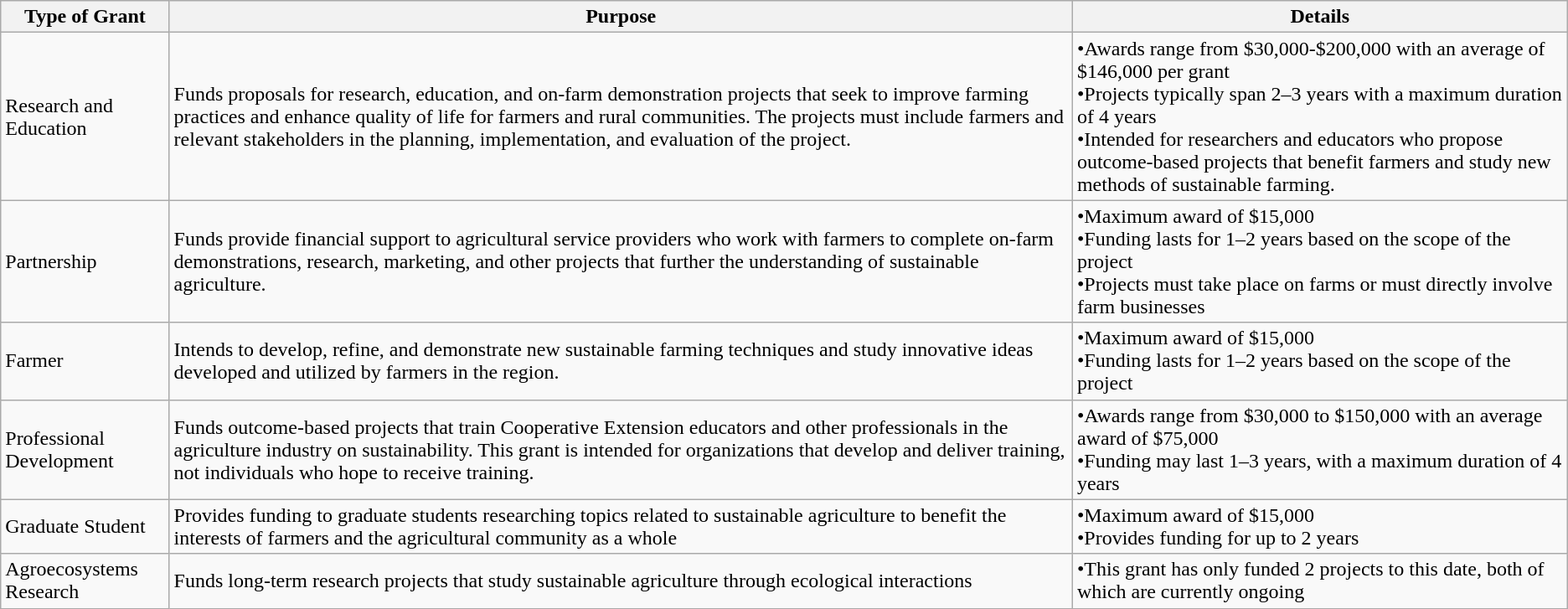<table class="wikitable">
<tr>
<th>Type of Grant</th>
<th>Purpose</th>
<th>Details</th>
</tr>
<tr>
<td>Research and Education</td>
<td>Funds proposals for research, education, and on-farm demonstration projects that seek to improve farming practices and enhance quality of life for farmers and rural communities. The projects must include farmers and relevant stakeholders in the planning, implementation, and evaluation of the project.</td>
<td>•Awards range from $30,000-$200,000 with an average of $146,000 per grant<br>•Projects typically span 2–3 years with a maximum duration of 4 years<br>•Intended for researchers and educators who propose outcome-based projects that benefit farmers and study new methods of sustainable farming.</td>
</tr>
<tr>
<td>Partnership</td>
<td>Funds provide financial support to agricultural service providers who work with farmers to complete on-farm demonstrations, research, marketing, and other projects that further the understanding of sustainable agriculture.</td>
<td>•Maximum award of $15,000<br>•Funding lasts for 1–2 years based on the scope of the project<br>•Projects must take place on farms or must directly involve farm businesses</td>
</tr>
<tr>
<td>Farmer</td>
<td>Intends to develop, refine, and demonstrate new sustainable farming techniques and study innovative ideas developed and utilized by farmers in the region.</td>
<td>•Maximum award of $15,000<br>•Funding lasts for 1–2 years based on the scope of the project</td>
</tr>
<tr>
<td>Professional Development</td>
<td>Funds outcome-based projects that train Cooperative Extension educators and other professionals in the agriculture industry on sustainability. This grant is intended for organizations that develop and deliver training, not individuals who hope to receive training.</td>
<td>•Awards range from $30,000 to $150,000 with an average award of $75,000<br>•Funding may last 1–3 years, with a maximum duration of 4 years</td>
</tr>
<tr>
<td>Graduate Student</td>
<td>Provides funding to graduate students researching topics related to sustainable agriculture to benefit the interests of farmers and the agricultural community as a whole</td>
<td>•Maximum award of $15,000<br>•Provides funding for up to 2 years</td>
</tr>
<tr>
<td>Agroecosystems Research</td>
<td>Funds long-term research projects that study sustainable agriculture through ecological interactions</td>
<td>•This grant has only funded 2 projects to this date, both of which are currently ongoing</td>
</tr>
</table>
